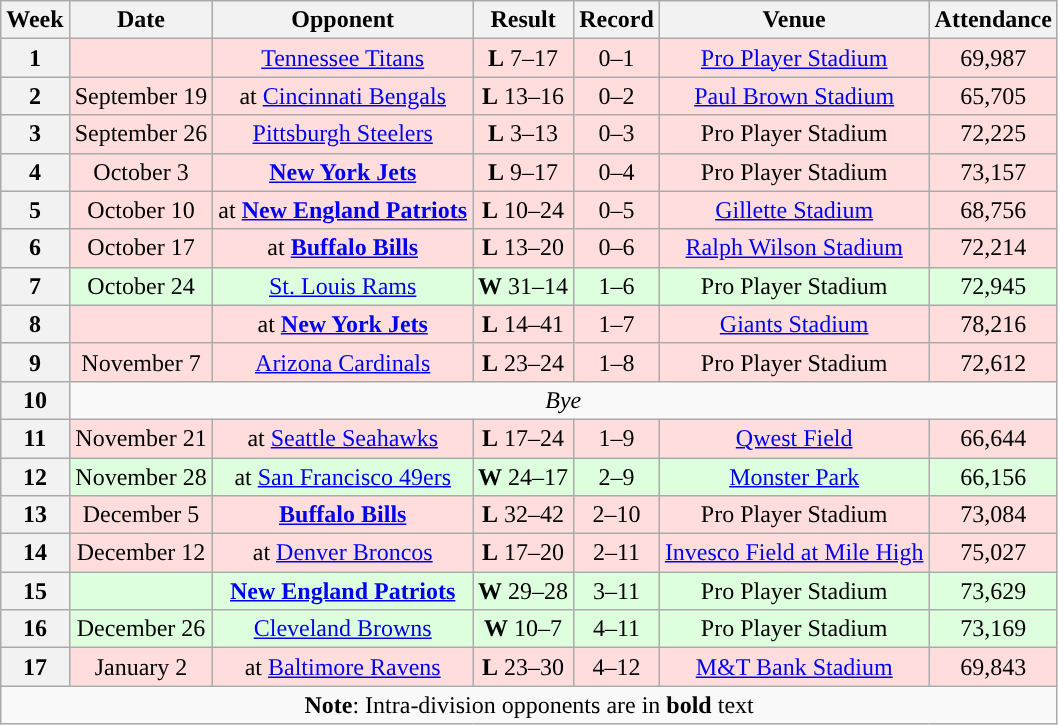<table class="wikitable" style="text-align:center">
<tr>
<th>Week</th>
<th>Date</th>
<th>Opponent</th>
<th>Result</th>
<th>Record</th>
<th>Venue</th>
<th>Attendance</th>
</tr>
<tr style="background:#fdd">
<th>1</th>
<td></td>
<td><a href='#'>Tennessee Titans</a></td>
<td><strong>L</strong> 7–17</td>
<td>0–1</td>
<td><a href='#'>Pro Player Stadium</a></td>
<td>69,987</td>
</tr>
<tr style="background:#fdd">
<th>2</th>
<td>September 19</td>
<td>at <a href='#'>Cincinnati Bengals</a></td>
<td><strong>L</strong> 13–16</td>
<td>0–2</td>
<td><a href='#'>Paul Brown Stadium</a></td>
<td>65,705</td>
</tr>
<tr style="background:#fdd">
<th>3</th>
<td>September 26</td>
<td><a href='#'>Pittsburgh Steelers</a></td>
<td><strong>L</strong> 3–13</td>
<td>0–3</td>
<td>Pro Player Stadium</td>
<td>72,225</td>
</tr>
<tr style="background:#fdd">
<th>4</th>
<td>October 3</td>
<td><strong><a href='#'>New York Jets</a></strong></td>
<td><strong>L</strong> 9–17</td>
<td>0–4</td>
<td>Pro Player Stadium</td>
<td>73,157</td>
</tr>
<tr style="background:#fdd">
<th>5</th>
<td>October 10</td>
<td>at <strong><a href='#'>New England Patriots</a></strong></td>
<td><strong>L</strong> 10–24</td>
<td>0–5</td>
<td><a href='#'>Gillette Stadium</a></td>
<td>68,756</td>
</tr>
<tr style="background:#fdd">
<th>6</th>
<td>October 17</td>
<td>at <strong><a href='#'>Buffalo Bills</a></strong></td>
<td><strong>L</strong> 13–20</td>
<td>0–6</td>
<td><a href='#'>Ralph Wilson Stadium</a></td>
<td>72,214</td>
</tr>
<tr style="background:#dfd">
<th>7</th>
<td>October 24</td>
<td><a href='#'>St. Louis Rams</a></td>
<td><strong>W</strong> 31–14</td>
<td>1–6</td>
<td>Pro Player Stadium</td>
<td>72,945</td>
</tr>
<tr style="background:#fdd">
<th>8</th>
<td></td>
<td>at <strong><a href='#'>New York Jets</a></strong></td>
<td><strong>L</strong> 14–41</td>
<td>1–7</td>
<td><a href='#'>Giants Stadium</a></td>
<td>78,216</td>
</tr>
<tr style="background:#fdd">
<th>9</th>
<td>November 7</td>
<td><a href='#'>Arizona Cardinals</a></td>
<td><strong>L</strong> 23–24</td>
<td>1–8</td>
<td>Pro Player Stadium</td>
<td>72,612</td>
</tr>
<tr>
<th>10</th>
<td colspan="6"><em>Bye</em></td>
</tr>
<tr style="background:#fdd">
<th>11</th>
<td>November 21</td>
<td>at <a href='#'>Seattle Seahawks</a></td>
<td><strong>L</strong> 17–24</td>
<td>1–9</td>
<td><a href='#'>Qwest Field</a></td>
<td>66,644</td>
</tr>
<tr style="background:#dfd">
<th>12</th>
<td>November 28</td>
<td>at <a href='#'>San Francisco 49ers</a></td>
<td><strong>W</strong> 24–17</td>
<td>2–9</td>
<td><a href='#'>Monster Park</a></td>
<td>66,156</td>
</tr>
<tr style="background:#fdd">
<th>13</th>
<td>December 5</td>
<td><strong><a href='#'>Buffalo Bills</a></strong></td>
<td><strong>L</strong> 32–42</td>
<td>2–10</td>
<td>Pro Player Stadium</td>
<td>73,084</td>
</tr>
<tr style="background:#fdd">
<th>14</th>
<td>December 12</td>
<td>at <a href='#'>Denver Broncos</a></td>
<td><strong>L</strong> 17–20</td>
<td>2–11</td>
<td><a href='#'>Invesco Field at Mile High</a></td>
<td>75,027</td>
</tr>
<tr style="background:#dfd">
<th>15</th>
<td></td>
<td><strong><a href='#'>New England Patriots</a></strong></td>
<td><strong>W</strong> 29–28</td>
<td>3–11</td>
<td>Pro Player Stadium</td>
<td>73,629</td>
</tr>
<tr style="background:#dfd">
<th>16</th>
<td>December 26</td>
<td><a href='#'>Cleveland Browns</a></td>
<td><strong>W</strong> 10–7</td>
<td>4–11</td>
<td>Pro Player Stadium</td>
<td>73,169</td>
</tr>
<tr style="background:#fdd">
<th>17</th>
<td>January 2</td>
<td>at <a href='#'>Baltimore Ravens</a></td>
<td><strong>L</strong> 23–30</td>
<td>4–12</td>
<td><a href='#'>M&T Bank Stadium</a></td>
<td>69,843</td>
</tr>
<tr>
<td colspan="7"><strong>Note</strong>: Intra-division opponents are in <strong>bold</strong> text</td>
</tr>
</table>
